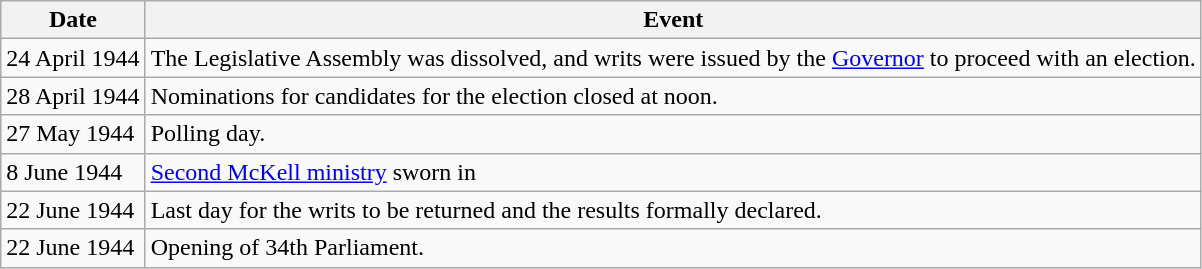<table class="wikitable">
<tr>
<th>Date</th>
<th>Event</th>
</tr>
<tr>
<td>24 April 1944</td>
<td>The Legislative Assembly was dissolved, and writs were issued by the <a href='#'>Governor</a> to proceed with an election.</td>
</tr>
<tr>
<td>28 April 1944</td>
<td>Nominations for candidates for the election closed at noon.</td>
</tr>
<tr>
<td>27 May 1944</td>
<td>Polling day.</td>
</tr>
<tr>
<td>8 June 1944</td>
<td><a href='#'>Second McKell ministry</a> sworn in</td>
</tr>
<tr>
<td>22 June 1944</td>
<td>Last day for the writs to be returned and the results formally declared.</td>
</tr>
<tr>
<td>22 June 1944</td>
<td>Opening of 34th Parliament.</td>
</tr>
</table>
